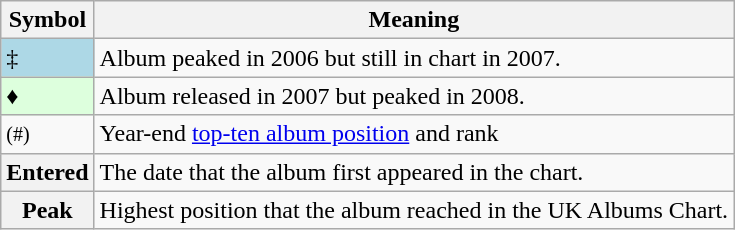<table Class="wikitable">
<tr>
<th>Symbol</th>
<th>Meaning</th>
</tr>
<tr>
<td bgcolor=lightblue>‡</td>
<td>Album peaked in 2006 but still in chart in 2007.</td>
</tr>
<tr>
<td bgcolor=#DDFFDD>♦</td>
<td>Album released in 2007 but peaked in 2008.</td>
</tr>
<tr>
<td><small>(#)</small></td>
<td>Year-end <a href='#'>top-ten album position</a> and rank</td>
</tr>
<tr>
<th>Entered</th>
<td>The date that the album first appeared in the chart.</td>
</tr>
<tr>
<th>Peak</th>
<td>Highest position that the album reached in the UK Albums Chart.</td>
</tr>
</table>
